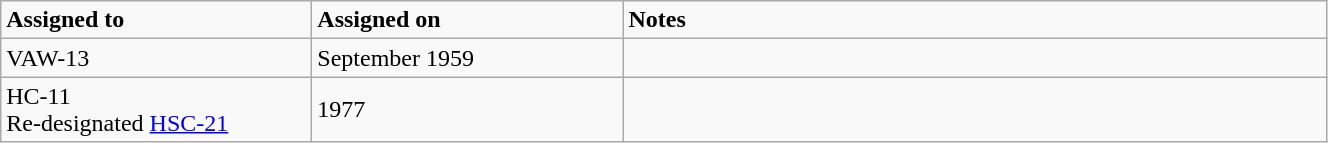<table class="wikitable" style="width: 70%;">
<tr>
<td style="width: 200px;"><strong>Assigned to</strong></td>
<td style="width: 200px;"><strong>Assigned on</strong></td>
<td><strong>Notes</strong></td>
</tr>
<tr>
<td>VAW-13</td>
<td>September 1959</td>
<td></td>
</tr>
<tr>
<td>HC-11<br>Re-designated <a href='#'>HSC-21</a></td>
<td>1977</td>
<td></td>
</tr>
</table>
